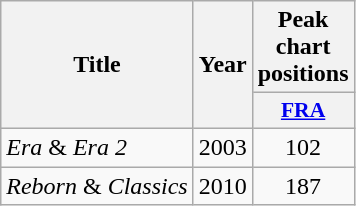<table class="wikitable">
<tr>
<th scope="col" rowspan="2">Title</th>
<th scope="col" rowspan="2">Year</th>
<th scope="col" colspan="1">Peak chart positions</th>
</tr>
<tr>
<th scope="col" style="width:3em;font-size:90%"><a href='#'>FRA</a><br></th>
</tr>
<tr>
<td scope="row" align="left"><em>Era</em> & <em>Era 2</em></td>
<td>2003</td>
<td align=center>102</td>
</tr>
<tr>
<td scope="row" align="left"><em>Reborn</em> & <em>Classics</em></td>
<td>2010</td>
<td align=center>187</td>
</tr>
</table>
